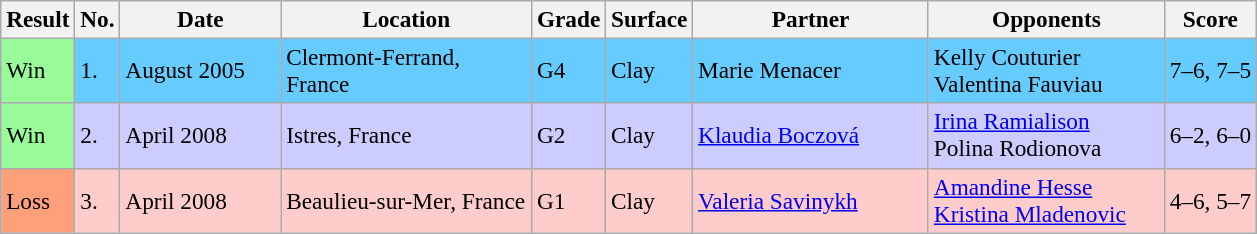<table class="sortable wikitable" style=font-size:97%>
<tr>
<th>Result</th>
<th>No.</th>
<th width=100>Date</th>
<th width=160>Location</th>
<th>Grade</th>
<th>Surface</th>
<th width=150>Partner</th>
<th width=150>Opponents</th>
<th class="unsortable">Score</th>
</tr>
<tr bgcolor=#66CCFF>
<td style="background:#98fb98;">Win</td>
<td>1.</td>
<td>August 2005</td>
<td>Clermont-Ferrand, France</td>
<td>G4</td>
<td>Clay</td>
<td> Marie Menacer</td>
<td> Kelly Couturier <br>  Valentina Fauviau</td>
<td>7–6, 7–5</td>
</tr>
<tr bgcolor=#ccccff>
<td style="background:#98fb98;">Win</td>
<td>2.</td>
<td>April 2008</td>
<td>Istres, France</td>
<td>G2</td>
<td>Clay</td>
<td> <a href='#'>Klaudia Boczová</a></td>
<td> <a href='#'>Irina Ramialison</a> <br>  Polina Rodionova</td>
<td>6–2, 6–0</td>
</tr>
<tr bgcolor=#ffcccc>
<td style="background:#ffa07a;">Loss</td>
<td>3.</td>
<td>April 2008</td>
<td>Beaulieu-sur-Mer, France</td>
<td>G1</td>
<td>Clay</td>
<td> <a href='#'>Valeria Savinykh</a></td>
<td> <a href='#'>Amandine Hesse</a> <br>  <a href='#'>Kristina Mladenovic</a></td>
<td>4–6, 5–7</td>
</tr>
</table>
